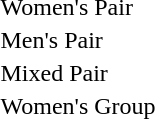<table>
<tr>
<td>Women's Pair</td>
<td></td>
<td></td>
<td></td>
</tr>
<tr>
<td>Men's Pair</td>
<td></td>
<td></td>
<td></td>
</tr>
<tr>
<td>Mixed Pair</td>
<td></td>
<td></td>
<td></td>
</tr>
<tr>
<td>Women's Group</td>
<td></td>
<td></td>
<td></td>
</tr>
</table>
